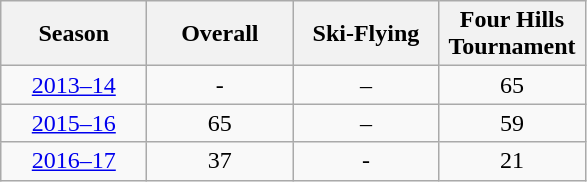<table class="wikitable">
<tr class="hintergrundfarbe5">
<th width="90">Season</th>
<th width="90">Overall</th>
<th width="90">Ski-Flying</th>
<th width="90">Four Hills<br>Tournament</th>
</tr>
<tr>
<td align=center><a href='#'>2013–14</a></td>
<td align=center>-</td>
<td align=center>–</td>
<td align=center>65</td>
</tr>
<tr>
<td align=center><a href='#'>2015–16</a></td>
<td align=center>65</td>
<td align=center>–</td>
<td align=center>59</td>
</tr>
<tr>
<td align=center><a href='#'>2016–17</a></td>
<td align=center>37</td>
<td align=center>-</td>
<td align=center>21</td>
</tr>
</table>
